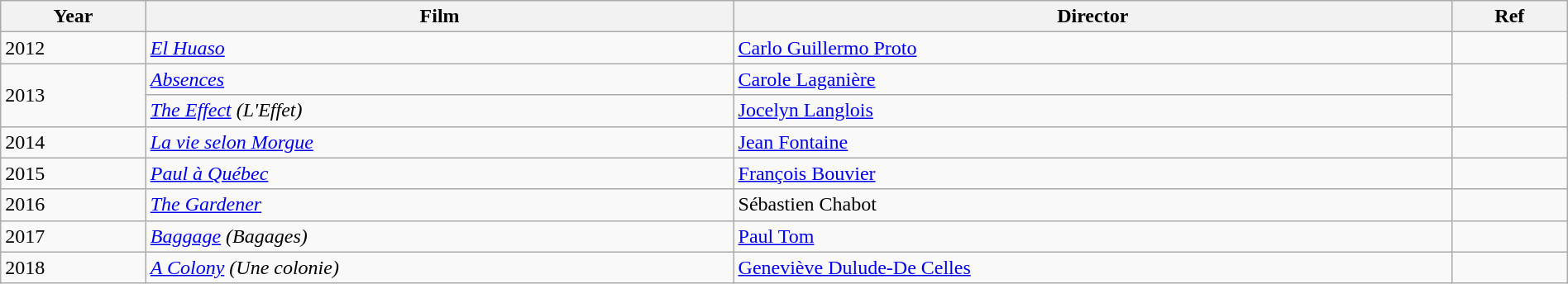<table class="wikitable sortable"  width=100%>
<tr>
<th>Year</th>
<th>Film</th>
<th>Director</th>
<th>Ref</th>
</tr>
<tr>
<td>2012</td>
<td><em><a href='#'>El Huaso</a></em></td>
<td><a href='#'>Carlo Guillermo Proto</a></td>
<td></td>
</tr>
<tr>
<td rowspan=2>2013</td>
<td><em><a href='#'>Absences</a></em></td>
<td><a href='#'>Carole Laganière</a></td>
<td rowspan=2></td>
</tr>
<tr>
<td><em><a href='#'>The Effect</a> (L'Effet)</em></td>
<td><a href='#'>Jocelyn Langlois</a></td>
</tr>
<tr>
<td>2014</td>
<td><em><a href='#'>La vie selon Morgue</a></em></td>
<td><a href='#'>Jean Fontaine</a></td>
<td></td>
</tr>
<tr>
<td>2015</td>
<td><em><a href='#'>Paul à Québec</a></em></td>
<td><a href='#'>François Bouvier</a></td>
<td></td>
</tr>
<tr>
<td>2016</td>
<td><em><a href='#'>The Gardener</a></em></td>
<td>Sébastien Chabot</td>
<td></td>
</tr>
<tr>
<td>2017</td>
<td><em><a href='#'>Baggage</a> (Bagages)</em></td>
<td><a href='#'>Paul Tom</a></td>
<td></td>
</tr>
<tr>
<td>2018</td>
<td><em><a href='#'>A Colony</a> (Une colonie)</em></td>
<td><a href='#'>Geneviève Dulude-De Celles</a></td>
<td></td>
</tr>
</table>
